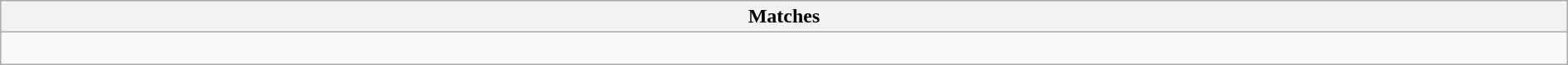<table class="wikitable collapsible collapsed" style="width:100%;">
<tr>
<th>Matches</th>
</tr>
<tr>
<td><br></td>
</tr>
</table>
